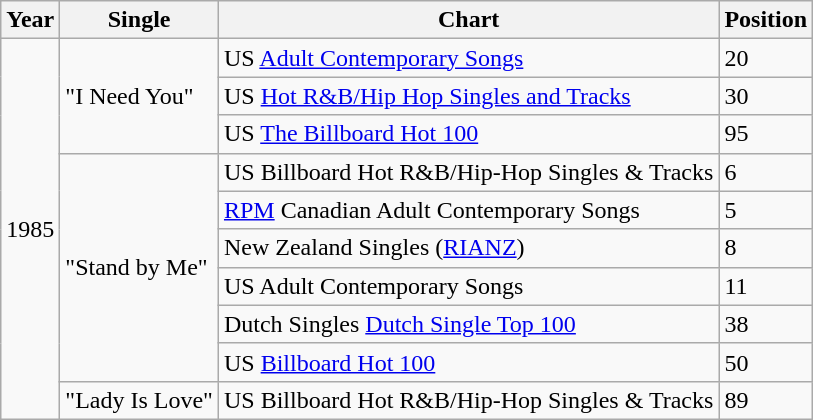<table class="wikitable" border="1">
<tr>
<th>Year</th>
<th>Single</th>
<th>Chart</th>
<th>Position</th>
</tr>
<tr>
<td rowspan="10">1985</td>
<td rowspan="3">"I Need You"</td>
<td>US <a href='#'>Adult Contemporary Songs</a></td>
<td>20</td>
</tr>
<tr>
<td>US <a href='#'>Hot R&B/Hip Hop Singles and Tracks</a></td>
<td>30</td>
</tr>
<tr>
<td>US <a href='#'>The Billboard Hot 100</a></td>
<td>95</td>
</tr>
<tr>
<td rowspan="6">"Stand by Me"</td>
<td>US Billboard Hot R&B/Hip-Hop Singles & Tracks</td>
<td>6</td>
</tr>
<tr>
<td><a href='#'>RPM</a> Canadian Adult Contemporary Songs</td>
<td>5</td>
</tr>
<tr>
<td>New Zealand Singles (<a href='#'>RIANZ</a>)</td>
<td>8</td>
</tr>
<tr>
<td>US Adult Contemporary Songs</td>
<td>11</td>
</tr>
<tr>
<td>Dutch Singles <a href='#'>Dutch Single Top 100</a></td>
<td>38</td>
</tr>
<tr>
<td>US <a href='#'>Billboard Hot 100</a></td>
<td>50</td>
</tr>
<tr>
<td rowspan="1">"Lady Is Love"</td>
<td>US Billboard Hot R&B/Hip-Hop Singles & Tracks</td>
<td>89</td>
</tr>
</table>
